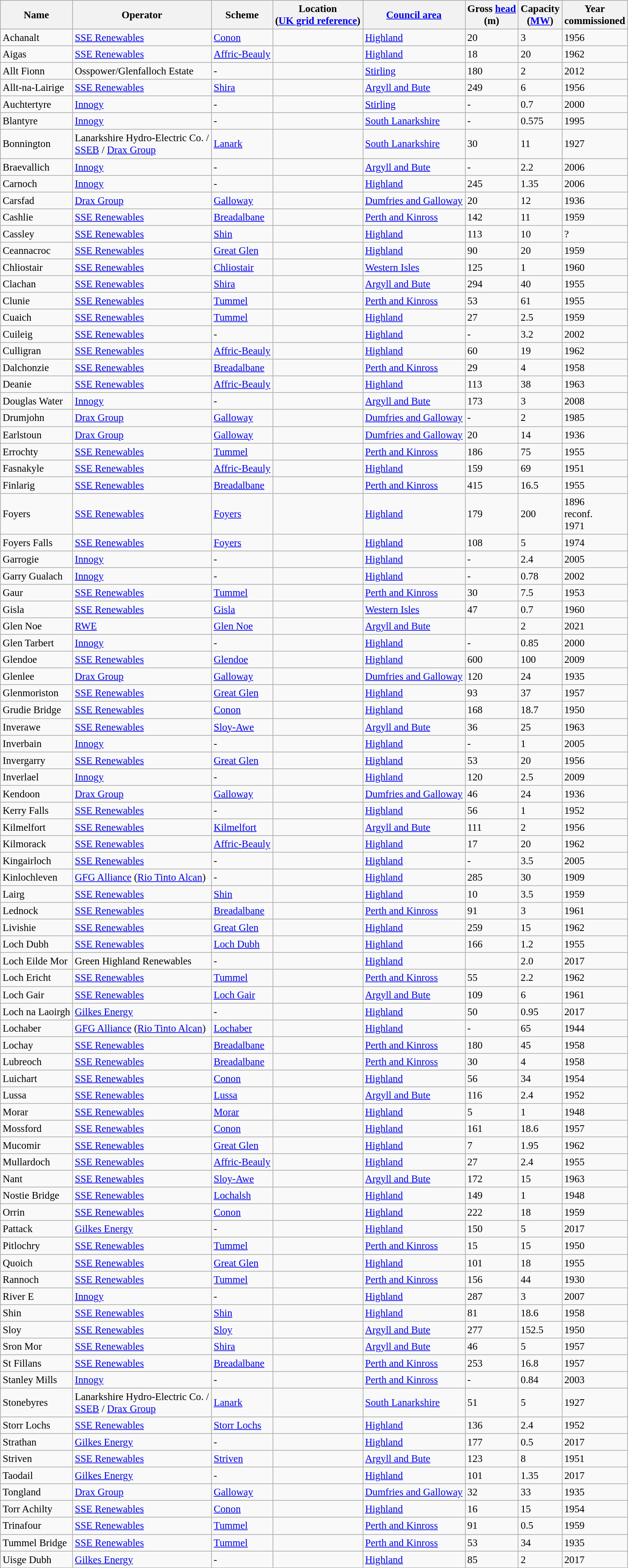<table class="wikitable sortable" style="font-size:95%;">
<tr>
<th>Name</th>
<th>Operator</th>
<th>Scheme</th>
<th>Location<br>(<a href='#'>UK grid reference</a>)</th>
<th><a href='#'>Council area</a></th>
<th>Gross <a href='#'>head</a><br>(m)</th>
<th>Capacity<br>(<a href='#'>MW</a>)</th>
<th>Year<br>commissioned</th>
</tr>
<tr>
<td>Achanalt </td>
<td><a href='#'>SSE Renewables</a></td>
<td><a href='#'>Conon</a></td>
<td></td>
<td><a href='#'>Highland</a></td>
<td>20</td>
<td>3</td>
<td>1956</td>
</tr>
<tr>
<td>Aigas </td>
<td><a href='#'>SSE Renewables</a></td>
<td><a href='#'>Affric-Beauly</a></td>
<td></td>
<td><a href='#'>Highland</a></td>
<td>18</td>
<td>20</td>
<td>1962</td>
</tr>
<tr>
<td>Allt Fionn </td>
<td>Osspower/Glenfalloch Estate</td>
<td>-</td>
<td></td>
<td><a href='#'>Stirling</a></td>
<td>180</td>
<td>2</td>
<td>2012</td>
</tr>
<tr>
<td>Allt-na-Lairige</td>
<td><a href='#'>SSE Renewables</a></td>
<td><a href='#'>Shira</a></td>
<td></td>
<td><a href='#'>Argyll and Bute</a></td>
<td>249</td>
<td>6</td>
<td>1956</td>
</tr>
<tr>
<td>Auchtertyre </td>
<td><a href='#'>Innogy</a></td>
<td>-</td>
<td></td>
<td><a href='#'>Stirling</a></td>
<td>-</td>
<td>0.7</td>
<td>2000</td>
</tr>
<tr>
<td>Blantyre </td>
<td><a href='#'>Innogy</a></td>
<td>-</td>
<td></td>
<td><a href='#'>South Lanarkshire</a></td>
<td>-</td>
<td>0.575</td>
<td>1995</td>
</tr>
<tr>
<td>Bonnington </td>
<td>Lanarkshire Hydro-Electric Co. /<br><a href='#'>SSEB</a> / <a href='#'>Drax Group</a></td>
<td><a href='#'>Lanark</a></td>
<td></td>
<td><a href='#'>South Lanarkshire</a></td>
<td>30</td>
<td>11</td>
<td>1927</td>
</tr>
<tr>
<td>Braevallich </td>
<td><a href='#'>Innogy</a></td>
<td>-</td>
<td></td>
<td><a href='#'>Argyll and Bute</a></td>
<td>-</td>
<td>2.2</td>
<td>2006</td>
</tr>
<tr>
<td>Carnoch </td>
<td><a href='#'>Innogy</a></td>
<td>-</td>
<td></td>
<td><a href='#'>Highland</a></td>
<td>245</td>
<td>1.35</td>
<td>2006</td>
</tr>
<tr>
<td>Carsfad </td>
<td><a href='#'>Drax Group</a></td>
<td><a href='#'>Galloway</a></td>
<td></td>
<td><a href='#'>Dumfries and Galloway</a></td>
<td>20</td>
<td>12</td>
<td>1936</td>
</tr>
<tr>
<td>Cashlie </td>
<td><a href='#'>SSE Renewables</a></td>
<td><a href='#'>Breadalbane</a></td>
<td></td>
<td><a href='#'>Perth and Kinross</a></td>
<td>142</td>
<td>11</td>
<td>1959</td>
</tr>
<tr>
<td>Cassley </td>
<td><a href='#'>SSE Renewables</a></td>
<td><a href='#'>Shin</a></td>
<td></td>
<td><a href='#'>Highland</a></td>
<td>113</td>
<td>10</td>
<td>?</td>
</tr>
<tr>
<td>Ceannacroc </td>
<td><a href='#'>SSE Renewables</a></td>
<td><a href='#'>Great Glen</a></td>
<td></td>
<td><a href='#'>Highland</a></td>
<td>90</td>
<td>20</td>
<td>1959</td>
</tr>
<tr>
<td>Chliostair </td>
<td><a href='#'>SSE Renewables</a></td>
<td><a href='#'>Chliostair</a></td>
<td></td>
<td><a href='#'>Western Isles</a></td>
<td>125</td>
<td>1</td>
<td>1960</td>
</tr>
<tr>
<td>Clachan </td>
<td><a href='#'>SSE Renewables</a></td>
<td><a href='#'>Shira</a></td>
<td></td>
<td><a href='#'>Argyll and Bute</a></td>
<td>294</td>
<td>40</td>
<td>1955</td>
</tr>
<tr>
<td>Clunie </td>
<td><a href='#'>SSE Renewables</a></td>
<td><a href='#'>Tummel</a></td>
<td></td>
<td><a href='#'>Perth and Kinross</a></td>
<td>53</td>
<td>61</td>
<td>1955</td>
</tr>
<tr>
<td>Cuaich </td>
<td><a href='#'>SSE Renewables</a></td>
<td><a href='#'>Tummel</a></td>
<td></td>
<td><a href='#'>Highland</a></td>
<td>27</td>
<td>2.5</td>
<td>1959</td>
</tr>
<tr>
<td>Cuileig </td>
<td><a href='#'>SSE Renewables</a></td>
<td>-</td>
<td></td>
<td><a href='#'>Highland</a></td>
<td>-</td>
<td>3.2</td>
<td>2002</td>
</tr>
<tr>
<td>Culligran </td>
<td><a href='#'>SSE Renewables</a></td>
<td><a href='#'>Affric-Beauly</a></td>
<td></td>
<td><a href='#'>Highland</a></td>
<td>60</td>
<td>19</td>
<td>1962</td>
</tr>
<tr>
<td>Dalchonzie </td>
<td><a href='#'>SSE Renewables</a></td>
<td><a href='#'>Breadalbane</a></td>
<td></td>
<td><a href='#'>Perth and Kinross</a></td>
<td>29</td>
<td>4</td>
<td>1958</td>
</tr>
<tr>
<td>Deanie </td>
<td><a href='#'>SSE Renewables</a></td>
<td><a href='#'>Affric-Beauly</a></td>
<td></td>
<td><a href='#'>Highland</a></td>
<td>113</td>
<td>38</td>
<td>1963</td>
</tr>
<tr>
<td>Douglas Water </td>
<td><a href='#'>Innogy</a></td>
<td>-</td>
<td></td>
<td><a href='#'>Argyll and Bute</a></td>
<td>173</td>
<td>3</td>
<td>2008</td>
</tr>
<tr>
<td>Drumjohn </td>
<td><a href='#'>Drax Group</a></td>
<td><a href='#'>Galloway</a></td>
<td></td>
<td><a href='#'>Dumfries and Galloway</a></td>
<td>-</td>
<td>2</td>
<td>1985</td>
</tr>
<tr>
<td>Earlstoun </td>
<td><a href='#'>Drax Group</a></td>
<td><a href='#'>Galloway</a></td>
<td></td>
<td><a href='#'>Dumfries and Galloway</a></td>
<td>20</td>
<td>14</td>
<td>1936</td>
</tr>
<tr>
<td>Errochty </td>
<td><a href='#'>SSE Renewables</a></td>
<td><a href='#'>Tummel</a></td>
<td></td>
<td><a href='#'>Perth and Kinross</a></td>
<td>186</td>
<td>75</td>
<td>1955</td>
</tr>
<tr>
<td>Fasnakyle </td>
<td><a href='#'>SSE Renewables</a></td>
<td><a href='#'>Affric-Beauly</a></td>
<td></td>
<td><a href='#'>Highland</a></td>
<td>159</td>
<td>69</td>
<td>1951</td>
</tr>
<tr>
<td>Finlarig </td>
<td><a href='#'>SSE Renewables</a></td>
<td><a href='#'>Breadalbane</a></td>
<td></td>
<td><a href='#'>Perth and Kinross</a></td>
<td>415</td>
<td>16.5</td>
<td>1955</td>
</tr>
<tr>
<td>Foyers</td>
<td><a href='#'>SSE Renewables</a></td>
<td><a href='#'>Foyers</a></td>
<td></td>
<td><a href='#'>Highland</a></td>
<td>179</td>
<td>200</td>
<td>1896<br>reconf.<br>1971</td>
</tr>
<tr>
<td>Foyers Falls </td>
<td><a href='#'>SSE Renewables</a></td>
<td><a href='#'>Foyers</a></td>
<td></td>
<td><a href='#'>Highland</a></td>
<td>108</td>
<td>5</td>
<td>1974</td>
</tr>
<tr>
<td>Garrogie </td>
<td><a href='#'>Innogy</a></td>
<td>-</td>
<td></td>
<td><a href='#'>Highland</a></td>
<td>-</td>
<td>2.4</td>
<td>2005</td>
</tr>
<tr>
<td>Garry Gualach </td>
<td><a href='#'>Innogy</a></td>
<td>-</td>
<td></td>
<td><a href='#'>Highland</a></td>
<td>-</td>
<td>0.78</td>
<td>2002</td>
</tr>
<tr>
<td>Gaur </td>
<td><a href='#'>SSE Renewables</a></td>
<td><a href='#'>Tummel</a></td>
<td></td>
<td><a href='#'>Perth and Kinross</a></td>
<td>30</td>
<td>7.5</td>
<td>1953</td>
</tr>
<tr>
<td>Gisla </td>
<td><a href='#'>SSE Renewables</a></td>
<td><a href='#'>Gisla</a></td>
<td></td>
<td><a href='#'>Western Isles</a></td>
<td>47</td>
<td>0.7</td>
<td>1960</td>
</tr>
<tr>
<td>Glen Noe</td>
<td><a href='#'>RWE</a></td>
<td><a href='#'>Glen Noe</a></td>
<td></td>
<td><a href='#'>Argyll and Bute</a></td>
<td></td>
<td>2</td>
<td>2021</td>
</tr>
<tr>
<td>Glen Tarbert </td>
<td><a href='#'>Innogy</a></td>
<td>-</td>
<td></td>
<td><a href='#'>Highland</a></td>
<td>-</td>
<td>0.85</td>
<td>2000</td>
</tr>
<tr>
<td>Glendoe</td>
<td><a href='#'>SSE Renewables</a></td>
<td><a href='#'>Glendoe</a></td>
<td></td>
<td><a href='#'>Highland</a></td>
<td>600</td>
<td>100</td>
<td>2009</td>
</tr>
<tr>
<td>Glenlee </td>
<td><a href='#'>Drax Group</a></td>
<td><a href='#'>Galloway</a></td>
<td></td>
<td><a href='#'>Dumfries and Galloway</a></td>
<td>120</td>
<td>24</td>
<td>1935</td>
</tr>
<tr>
<td>Glenmoriston </td>
<td><a href='#'>SSE Renewables</a></td>
<td><a href='#'>Great Glen</a></td>
<td></td>
<td><a href='#'>Highland</a></td>
<td>93</td>
<td>37</td>
<td>1957</td>
</tr>
<tr>
<td>Grudie Bridge </td>
<td><a href='#'>SSE Renewables</a></td>
<td><a href='#'>Conon</a></td>
<td></td>
<td><a href='#'>Highland</a></td>
<td>168</td>
<td>18.7</td>
<td>1950</td>
</tr>
<tr>
<td>Inverawe </td>
<td><a href='#'>SSE Renewables</a></td>
<td><a href='#'>Sloy-Awe</a></td>
<td></td>
<td><a href='#'>Argyll and Bute</a></td>
<td>36</td>
<td>25</td>
<td>1963</td>
</tr>
<tr>
<td>Inverbain </td>
<td><a href='#'>Innogy</a></td>
<td>-</td>
<td></td>
<td><a href='#'>Highland</a></td>
<td>-</td>
<td>1</td>
<td>2005</td>
</tr>
<tr>
<td>Invergarry </td>
<td><a href='#'>SSE Renewables</a></td>
<td><a href='#'>Great Glen</a></td>
<td></td>
<td><a href='#'>Highland</a></td>
<td>53</td>
<td>20</td>
<td>1956</td>
</tr>
<tr>
<td>Inverlael</td>
<td><a href='#'>Innogy</a></td>
<td>-</td>
<td></td>
<td><a href='#'>Highland</a></td>
<td>120</td>
<td>2.5</td>
<td>2009</td>
</tr>
<tr>
<td>Kendoon </td>
<td><a href='#'>Drax Group</a></td>
<td><a href='#'>Galloway</a></td>
<td></td>
<td><a href='#'>Dumfries and Galloway</a></td>
<td>46</td>
<td>24</td>
<td>1936</td>
</tr>
<tr>
<td>Kerry Falls </td>
<td><a href='#'>SSE Renewables</a></td>
<td>-</td>
<td></td>
<td><a href='#'>Highland</a></td>
<td>56</td>
<td>1</td>
<td>1952</td>
</tr>
<tr>
<td>Kilmelfort </td>
<td><a href='#'>SSE Renewables</a></td>
<td><a href='#'>Kilmelfort</a></td>
<td></td>
<td><a href='#'>Argyll and Bute</a></td>
<td>111</td>
<td>2</td>
<td>1956</td>
</tr>
<tr>
<td>Kilmorack </td>
<td><a href='#'>SSE Renewables</a></td>
<td><a href='#'>Affric-Beauly</a></td>
<td></td>
<td><a href='#'>Highland</a></td>
<td>17</td>
<td>20</td>
<td>1962</td>
</tr>
<tr>
<td>Kingairloch </td>
<td><a href='#'>SSE Renewables</a></td>
<td>-</td>
<td></td>
<td><a href='#'>Highland</a></td>
<td>-</td>
<td>3.5</td>
<td>2005</td>
</tr>
<tr>
<td>Kinlochleven </td>
<td><a href='#'>GFG Alliance</a> (<a href='#'>Rio Tinto Alcan</a>)</td>
<td>-</td>
<td></td>
<td><a href='#'>Highland</a></td>
<td>285</td>
<td>30</td>
<td>1909</td>
</tr>
<tr>
<td>Lairg </td>
<td><a href='#'>SSE Renewables</a></td>
<td><a href='#'>Shin</a></td>
<td></td>
<td><a href='#'>Highland</a></td>
<td>10</td>
<td>3.5</td>
<td>1959</td>
</tr>
<tr>
<td>Lednock </td>
<td><a href='#'>SSE Renewables</a></td>
<td><a href='#'>Breadalbane</a></td>
<td></td>
<td><a href='#'>Perth and Kinross</a></td>
<td>91</td>
<td>3</td>
<td>1961</td>
</tr>
<tr>
<td>Livishie </td>
<td><a href='#'>SSE Renewables</a></td>
<td><a href='#'>Great Glen</a></td>
<td></td>
<td><a href='#'>Highland</a></td>
<td>259</td>
<td>15</td>
<td>1962</td>
</tr>
<tr>
<td>Loch Dubh </td>
<td><a href='#'>SSE Renewables</a></td>
<td><a href='#'>Loch Dubh</a></td>
<td></td>
<td><a href='#'>Highland</a></td>
<td>166</td>
<td>1.2</td>
<td>1955</td>
</tr>
<tr>
<td>Loch Eilde Mor </td>
<td>Green Highland Renewables</td>
<td>-</td>
<td></td>
<td><a href='#'>Highland</a></td>
<td></td>
<td>2.0</td>
<td>2017</td>
</tr>
<tr>
<td>Loch Ericht </td>
<td><a href='#'>SSE Renewables</a></td>
<td><a href='#'>Tummel</a></td>
<td></td>
<td><a href='#'>Perth and Kinross</a></td>
<td>55</td>
<td>2.2</td>
<td>1962</td>
</tr>
<tr>
<td>Loch Gair </td>
<td><a href='#'>SSE Renewables</a></td>
<td><a href='#'>Loch Gair</a></td>
<td></td>
<td><a href='#'>Argyll and Bute</a></td>
<td>109</td>
<td>6</td>
<td>1961</td>
</tr>
<tr>
<td>Loch na Laoirgh </td>
<td><a href='#'>Gilkes Energy</a></td>
<td>-</td>
<td></td>
<td><a href='#'>Highland</a></td>
<td>50</td>
<td>0.95</td>
<td>2017</td>
</tr>
<tr>
<td>Lochaber </td>
<td><a href='#'>GFG Alliance</a> (<a href='#'>Rio Tinto Alcan</a>)</td>
<td><a href='#'>Lochaber</a></td>
<td></td>
<td><a href='#'>Highland</a></td>
<td>-</td>
<td>65</td>
<td>1944</td>
</tr>
<tr>
<td>Lochay </td>
<td><a href='#'>SSE Renewables</a></td>
<td><a href='#'>Breadalbane</a></td>
<td></td>
<td><a href='#'>Perth and Kinross</a></td>
<td>180</td>
<td>45</td>
<td>1958</td>
</tr>
<tr>
<td>Lubreoch </td>
<td><a href='#'>SSE Renewables</a></td>
<td><a href='#'>Breadalbane</a></td>
<td></td>
<td><a href='#'>Perth and Kinross</a></td>
<td>30</td>
<td>4</td>
<td>1958</td>
</tr>
<tr>
<td>Luichart </td>
<td><a href='#'>SSE Renewables</a></td>
<td><a href='#'>Conon</a></td>
<td></td>
<td><a href='#'>Highland</a></td>
<td>56</td>
<td>34</td>
<td>1954</td>
</tr>
<tr>
<td>Lussa </td>
<td><a href='#'>SSE Renewables</a></td>
<td><a href='#'>Lussa</a></td>
<td></td>
<td><a href='#'>Argyll and Bute</a></td>
<td>116</td>
<td>2.4</td>
<td>1952</td>
</tr>
<tr>
<td>Morar </td>
<td><a href='#'>SSE Renewables</a></td>
<td><a href='#'>Morar</a></td>
<td></td>
<td><a href='#'>Highland</a></td>
<td>5</td>
<td>1</td>
<td>1948</td>
</tr>
<tr>
<td>Mossford </td>
<td><a href='#'>SSE Renewables</a></td>
<td><a href='#'>Conon</a></td>
<td></td>
<td><a href='#'>Highland</a></td>
<td>161</td>
<td>18.6</td>
<td>1957</td>
</tr>
<tr>
<td>Mucomir</td>
<td><a href='#'>SSE Renewables</a></td>
<td><a href='#'>Great Glen</a></td>
<td></td>
<td><a href='#'>Highland</a></td>
<td>7</td>
<td>1.95</td>
<td>1962</td>
</tr>
<tr>
<td>Mullardoch </td>
<td><a href='#'>SSE Renewables</a></td>
<td><a href='#'>Affric-Beauly</a></td>
<td></td>
<td><a href='#'>Highland</a></td>
<td>27</td>
<td>2.4</td>
<td>1955</td>
</tr>
<tr>
<td>Nant </td>
<td><a href='#'>SSE Renewables</a></td>
<td><a href='#'>Sloy-Awe</a></td>
<td></td>
<td><a href='#'>Argyll and Bute</a></td>
<td>172</td>
<td>15</td>
<td>1963</td>
</tr>
<tr>
<td>Nostie Bridge </td>
<td><a href='#'>SSE Renewables</a></td>
<td><a href='#'>Lochalsh</a></td>
<td></td>
<td><a href='#'>Highland</a></td>
<td>149</td>
<td>1</td>
<td>1948</td>
</tr>
<tr>
<td>Orrin </td>
<td><a href='#'>SSE Renewables</a></td>
<td><a href='#'>Conon</a></td>
<td></td>
<td><a href='#'>Highland</a></td>
<td>222</td>
<td>18</td>
<td>1959</td>
</tr>
<tr>
<td>Pattack </td>
<td><a href='#'>Gilkes Energy</a></td>
<td>-</td>
<td></td>
<td><a href='#'>Highland</a></td>
<td>150</td>
<td>5</td>
<td>2017</td>
</tr>
<tr>
<td>Pitlochry </td>
<td><a href='#'>SSE Renewables</a></td>
<td><a href='#'>Tummel</a></td>
<td></td>
<td><a href='#'>Perth and Kinross</a></td>
<td>15</td>
<td>15</td>
<td>1950</td>
</tr>
<tr>
<td>Quoich </td>
<td><a href='#'>SSE Renewables</a></td>
<td><a href='#'>Great Glen</a></td>
<td></td>
<td><a href='#'>Highland</a></td>
<td>101</td>
<td>18</td>
<td>1955</td>
</tr>
<tr>
<td>Rannoch </td>
<td><a href='#'>SSE Renewables</a></td>
<td><a href='#'>Tummel</a></td>
<td></td>
<td><a href='#'>Perth and Kinross</a></td>
<td>156</td>
<td>44</td>
<td>1930</td>
</tr>
<tr>
<td>River E </td>
<td><a href='#'>Innogy</a></td>
<td>-</td>
<td></td>
<td><a href='#'>Highland</a></td>
<td>287</td>
<td>3</td>
<td>2007</td>
</tr>
<tr>
<td>Shin  </td>
<td><a href='#'>SSE Renewables</a></td>
<td><a href='#'>Shin</a></td>
<td></td>
<td><a href='#'>Highland</a></td>
<td>81</td>
<td>18.6</td>
<td>1958</td>
</tr>
<tr>
<td>Sloy </td>
<td><a href='#'>SSE Renewables</a></td>
<td><a href='#'>Sloy</a></td>
<td></td>
<td><a href='#'>Argyll and Bute</a></td>
<td>277</td>
<td>152.5</td>
<td>1950</td>
</tr>
<tr>
<td>Sron Mor </td>
<td><a href='#'>SSE Renewables</a></td>
<td><a href='#'>Shira</a></td>
<td></td>
<td><a href='#'>Argyll and Bute</a></td>
<td>46</td>
<td>5</td>
<td>1957</td>
</tr>
<tr>
<td>St Fillans </td>
<td><a href='#'>SSE Renewables</a></td>
<td><a href='#'>Breadalbane</a></td>
<td></td>
<td><a href='#'>Perth and Kinross</a></td>
<td>253</td>
<td>16.8</td>
<td>1957</td>
</tr>
<tr>
<td>Stanley Mills </td>
<td><a href='#'>Innogy</a></td>
<td>-</td>
<td></td>
<td><a href='#'>Perth and Kinross</a></td>
<td>-</td>
<td>0.84</td>
<td>2003</td>
</tr>
<tr>
<td>Stonebyres </td>
<td>Lanarkshire Hydro-Electric Co. /<br><a href='#'>SSEB</a> / <a href='#'>Drax Group</a></td>
<td><a href='#'>Lanark</a></td>
<td></td>
<td><a href='#'>South Lanarkshire</a></td>
<td>51</td>
<td>5</td>
<td>1927</td>
</tr>
<tr>
<td>Storr Lochs </td>
<td><a href='#'>SSE Renewables</a></td>
<td><a href='#'>Storr Lochs</a></td>
<td></td>
<td><a href='#'>Highland</a></td>
<td>136</td>
<td>2.4</td>
<td>1952</td>
</tr>
<tr>
<td>Strathan </td>
<td><a href='#'>Gilkes Energy</a></td>
<td>-</td>
<td></td>
<td><a href='#'>Highland</a></td>
<td>177</td>
<td>0.5</td>
<td>2017</td>
</tr>
<tr>
<td>Striven </td>
<td><a href='#'>SSE Renewables</a></td>
<td><a href='#'>Striven</a></td>
<td></td>
<td><a href='#'>Argyll and Bute</a></td>
<td>123</td>
<td>8</td>
<td>1951</td>
</tr>
<tr>
<td>Taodail </td>
<td><a href='#'>Gilkes Energy</a></td>
<td>-</td>
<td></td>
<td><a href='#'>Highland</a></td>
<td>101</td>
<td>1.35</td>
<td>2017</td>
</tr>
<tr>
<td>Tongland </td>
<td><a href='#'>Drax Group</a></td>
<td><a href='#'>Galloway</a></td>
<td></td>
<td><a href='#'>Dumfries and Galloway</a></td>
<td>32</td>
<td>33</td>
<td>1935</td>
</tr>
<tr>
<td>Torr Achilty </td>
<td><a href='#'>SSE Renewables</a></td>
<td><a href='#'>Conon</a></td>
<td></td>
<td><a href='#'>Highland</a></td>
<td>16</td>
<td>15</td>
<td>1954</td>
</tr>
<tr>
<td>Trinafour </td>
<td><a href='#'>SSE Renewables</a></td>
<td><a href='#'>Tummel</a></td>
<td></td>
<td><a href='#'>Perth and Kinross</a></td>
<td>91</td>
<td>0.5</td>
<td>1959</td>
</tr>
<tr>
<td>Tummel Bridge </td>
<td><a href='#'>SSE Renewables</a></td>
<td><a href='#'>Tummel</a></td>
<td></td>
<td><a href='#'>Perth and Kinross</a></td>
<td>53</td>
<td>34</td>
<td>1935</td>
</tr>
<tr>
<td>Uisge Dubh </td>
<td><a href='#'>Gilkes Energy</a></td>
<td>-</td>
<td></td>
<td><a href='#'>Highland</a></td>
<td>85</td>
<td>2</td>
<td>2017</td>
</tr>
</table>
